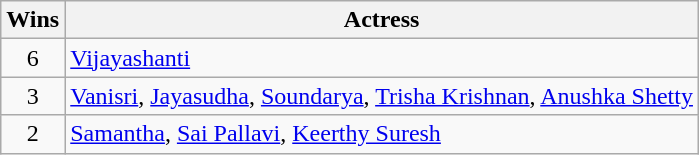<table class="wikitable">
<tr>
<th scope="col">Wins</th>
<th scope="col">Actress</th>
</tr>
<tr>
<td style="text-align:center;">6</td>
<td><a href='#'>Vijayashanti</a></td>
</tr>
<tr>
<td style="text-align:center;">3</td>
<td><a href='#'>Vanisri</a>, <a href='#'>Jayasudha</a>, <a href='#'>Soundarya</a>, <a href='#'>Trisha Krishnan</a>, <a href='#'>Anushka Shetty</a></td>
</tr>
<tr>
<td style="text-align:center;">2</td>
<td><a href='#'>Samantha</a>, <a href='#'>Sai Pallavi</a>, <a href='#'>Keerthy Suresh</a></td>
</tr>
</table>
